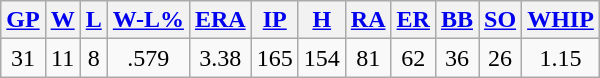<table class="wikitable">
<tr>
<th><a href='#'>GP</a></th>
<th><a href='#'>W</a></th>
<th><a href='#'>L</a></th>
<th><a href='#'>W-L%</a></th>
<th><a href='#'>ERA</a></th>
<th><a href='#'>IP</a></th>
<th><a href='#'>H</a></th>
<th><a href='#'>RA</a></th>
<th><a href='#'>ER</a></th>
<th><a href='#'>BB</a></th>
<th><a href='#'>SO</a></th>
<th><a href='#'>WHIP</a></th>
</tr>
<tr align=center>
<td>31</td>
<td>11</td>
<td>8</td>
<td>.579</td>
<td>3.38</td>
<td>165</td>
<td>154</td>
<td>81</td>
<td>62</td>
<td>36</td>
<td>26</td>
<td>1.15</td>
</tr>
</table>
